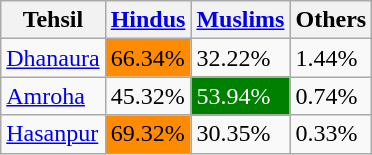<table class = "wikitable sortable">
<tr>
<th>Tehsil</th>
<th><a href='#'>Hindus</a></th>
<th><a href='#'>Muslims</a></th>
<th>Others</th>
</tr>
<tr>
<td><a href='#'>Dhanaura</a></td>
<td style="background:darkorange">66.34%</td>
<td>32.22%</td>
<td>1.44%</td>
</tr>
<tr>
<td><a href='#'>Amroha</a></td>
<td>45.32%</td>
<td style="background:green;color:white">53.94%</td>
<td>0.74%</td>
</tr>
<tr>
<td><a href='#'>Hasanpur</a></td>
<td style="background:darkorange">69.32%</td>
<td>30.35%</td>
<td>0.33%</td>
</tr>
</table>
